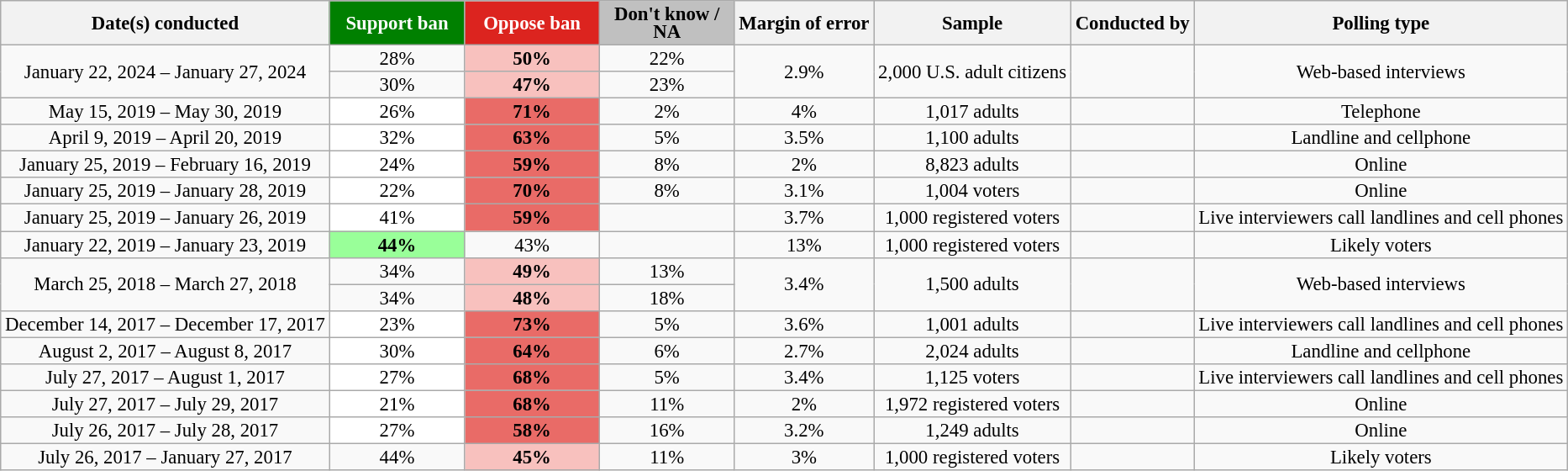<table class="wikitable" style="text-align:center;font-size:95%;line-height:14px">
<tr>
<th>Date(s) conducted</th>
<th data-sort-="" style="background:green; color:white; width:100px;" type="number">Support ban</th>
<th data-sort-="" style="background:#dc241f; color:white; width:100px;" type="number">Oppose ban</th>
<th data-sort-="" style="background:silver; width:100px;" type="number">Don't know / NA</th>
<th data-sort-type="number">Margin of error</th>
<th data-sort-type="number">Sample</th>
<th>Conducted by</th>
<th>Polling type</th>
</tr>
<tr>
<td rowspan="2" style="text-align:center;">January 22, 2024 – January 27, 2024</td>
<td>28%</td>
<td style="background: rgb(248, 193, 190);"><strong>50%</strong></td>
<td>22%</td>
<td rowspan="2" style="text-align:center;">2.9%</td>
<td rowspan="2" style="text-align:center;">2,000 U.S. adult citizens</td>
<td rowspan="2" style="text-align:center;"></td>
<td rowspan="2" style="text-align:center;">Web-based interviews</td>
</tr>
<tr>
<td>30%</td>
<td style="background: rgb(248, 193, 190);"><strong>47%</strong></td>
<td>23%</td>
</tr>
<tr>
<td data-sort-value="2016-01-10">May 15, 2019 – May 30, 2019</td>
<td style="background:white">26%</td>
<td style="background: rgb(233, 107, 103);"><strong>71%</strong></td>
<td>2%</td>
<td>4%</td>
<td>1,017 adults</td>
<td></td>
<td>Telephone</td>
</tr>
<tr>
<td data-sort-value="2016-01-10">April 9, 2019 – April 20, 2019</td>
<td style="background:white">32%</td>
<td style="background: rgb(233, 107, 103);"><strong>63%</strong></td>
<td>5%</td>
<td>3.5%</td>
<td>1,100 adults</td>
<td></td>
<td>Landline and cellphone</td>
</tr>
<tr>
<td data-sort-value="2016-01-10">January 25, 2019 – February 16, 2019</td>
<td style="background:white">24%</td>
<td style="background: rgb(233, 107, 103);"><strong>59%</strong></td>
<td>8%</td>
<td>2%</td>
<td>8,823 adults</td>
<td></td>
<td>Online</td>
</tr>
<tr>
<td data-sort-value="2016-01-10">January 25, 2019 – January 28, 2019</td>
<td style="background:white">22%</td>
<td style="background: rgb(233, 107, 103);"><strong>70%</strong></td>
<td>8%</td>
<td>3.1%</td>
<td>1,004 voters</td>
<td></td>
<td>Online</td>
</tr>
<tr>
<td data-sort-value="2016-01-10">January 25, 2019 – January 26, 2019</td>
<td style="background:white">41%</td>
<td style="background: rgb(233, 107, 103);"><strong>59%</strong></td>
<td></td>
<td>3.7%</td>
<td>1,000 registered voters</td>
<td></td>
<td>Live interviewers call landlines and cell phones</td>
</tr>
<tr>
<td data-sort-value="2016-01-10">January 22, 2019 – January 23, 2019</td>
<td style="background: rgb(153, 255, 153);"><strong>44%</strong></td>
<td>43%</td>
<td></td>
<td>13%</td>
<td>1,000 registered voters</td>
<td></td>
<td>Likely voters</td>
</tr>
<tr>
<td rowspan="2" style="text-align:center;">March 25, 2018 – March 27, 2018</td>
<td>34%</td>
<td style="background: rgb(248, 193, 190);"><strong>49%</strong></td>
<td>13%</td>
<td rowspan="2" style="text-align:center;">3.4%</td>
<td rowspan="2" style="text-align:center;">1,500 adults</td>
<td rowspan="2" style="text-align:center;"></td>
<td rowspan="2" style="text-align:center;">Web-based interviews</td>
</tr>
<tr>
<td>34%</td>
<td style="background: rgb(248, 193, 190);"><strong>48%</strong></td>
<td>18%</td>
</tr>
<tr>
<td data-sort-value="2016-01-10">December 14, 2017 – December 17, 2017</td>
<td style="background:white">23%</td>
<td style="background: rgb(233, 107, 103);"><strong>73%</strong></td>
<td>5%</td>
<td>3.6%</td>
<td>1,001 adults</td>
<td></td>
<td>Live interviewers call landlines and cell phones</td>
</tr>
<tr>
<td data-sort-value="2016-01-10">August 2, 2017 – August 8, 2017</td>
<td style="background:white">30%</td>
<td style="background: rgb(233, 107, 103);"><strong>64%</strong></td>
<td>6%</td>
<td>2.7%</td>
<td>2,024 adults</td>
<td></td>
<td>Landline and cellphone</td>
</tr>
<tr>
<td data-sort-value="2016-01-10">July 27, 2017 – August 1, 2017</td>
<td style="background:white">27%</td>
<td style="background: rgb(233, 107, 103);"><strong>68%</strong></td>
<td>5%</td>
<td>3.4%</td>
<td>1,125 voters</td>
<td></td>
<td>Live interviewers call landlines and cell phones</td>
</tr>
<tr>
<td data-sort-value="2016-01-10">July 27, 2017 – July 29, 2017</td>
<td style="background:white">21%</td>
<td style="background: rgb(233, 107, 103);"><strong>68%</strong></td>
<td>11%</td>
<td>2%</td>
<td>1,972 registered voters</td>
<td></td>
<td>Online</td>
</tr>
<tr>
<td data-sort-value="2016-01-10">July 26, 2017 – July 28, 2017</td>
<td style="background:white">27%</td>
<td style="background: rgb(233, 107, 103);"><strong>58%</strong></td>
<td>16%</td>
<td>3.2%</td>
<td>1,249 adults</td>
<td> </td>
<td>Online</td>
</tr>
<tr>
<td data-sort-value="2016-01-10">July 26, 2017 – January 27, 2017</td>
<td>44%</td>
<td style="background: rgb(248, 193, 190);"><strong>45%</strong></td>
<td>11%</td>
<td>3%</td>
<td>1,000 registered voters</td>
<td></td>
<td>Likely voters</td>
</tr>
</table>
